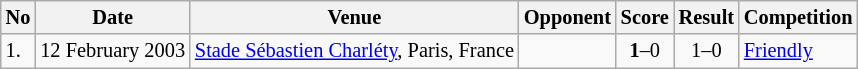<table class="wikitable" style="font-size:85%;">
<tr>
<th>No</th>
<th>Date</th>
<th>Venue</th>
<th>Opponent</th>
<th>Score</th>
<th>Result</th>
<th>Competition</th>
</tr>
<tr>
<td>1.</td>
<td>12 February 2003</td>
<td><a href='#'>Stade Sébastien Charléty</a>, Paris, France</td>
<td></td>
<td align=center><strong>1</strong>–0</td>
<td align=center>1–0</td>
<td><a href='#'>Friendly</a></td>
</tr>
</table>
